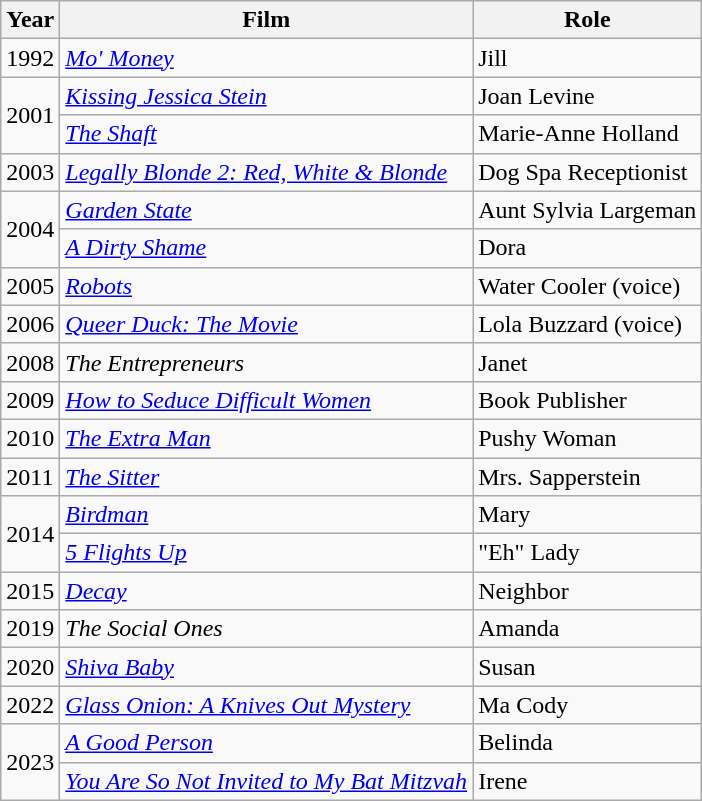<table class="wikitable sortable">
<tr>
<th scope="col">Year</th>
<th scope="col">Film</th>
<th scope="col">Role</th>
</tr>
<tr>
<td>1992</td>
<td><em><a href='#'>Mo' Money</a></em></td>
<td>Jill</td>
</tr>
<tr>
<td rowspan="2">2001</td>
<td><em><a href='#'>Kissing Jessica Stein</a></em></td>
<td>Joan Levine</td>
</tr>
<tr>
<td><em><a href='#'>The Shaft</a></em></td>
<td>Marie-Anne Holland</td>
</tr>
<tr>
<td>2003</td>
<td><em><a href='#'>Legally Blonde 2: Red, White & Blonde</a></em></td>
<td>Dog Spa Receptionist</td>
</tr>
<tr>
<td rowspan="2">2004</td>
<td><em><a href='#'>Garden State</a></em></td>
<td>Aunt Sylvia Largeman</td>
</tr>
<tr>
<td><em><a href='#'>A Dirty Shame</a></em></td>
<td>Dora</td>
</tr>
<tr>
<td>2005</td>
<td><em><a href='#'>Robots</a></em></td>
<td>Water Cooler (voice)</td>
</tr>
<tr>
<td>2006</td>
<td><em><a href='#'>Queer Duck: The Movie</a></em></td>
<td>Lola Buzzard (voice)</td>
</tr>
<tr>
<td>2008</td>
<td><em>The Entrepreneurs</em></td>
<td>Janet</td>
</tr>
<tr>
<td>2009</td>
<td><em><a href='#'>How to Seduce Difficult Women</a></em></td>
<td>Book Publisher</td>
</tr>
<tr>
<td>2010</td>
<td><em><a href='#'>The Extra Man</a></em></td>
<td>Pushy Woman</td>
</tr>
<tr>
<td>2011</td>
<td><em><a href='#'>The Sitter</a></em></td>
<td>Mrs. Sapperstein</td>
</tr>
<tr>
<td rowspan="2">2014</td>
<td><em><a href='#'>Birdman</a></em></td>
<td>Mary</td>
</tr>
<tr>
<td><em><a href='#'>5 Flights Up</a></em></td>
<td>"Eh" Lady</td>
</tr>
<tr>
<td>2015</td>
<td><em><a href='#'>Decay</a></em></td>
<td>Neighbor</td>
</tr>
<tr>
<td>2019</td>
<td><em>The Social Ones</em></td>
<td>Amanda</td>
</tr>
<tr>
<td>2020</td>
<td><em><a href='#'>Shiva Baby</a></em></td>
<td>Susan</td>
</tr>
<tr>
<td>2022</td>
<td><em><a href='#'>Glass Onion: A Knives Out Mystery</a></em></td>
<td>Ma Cody</td>
</tr>
<tr>
<td rowspan="2">2023</td>
<td><em><a href='#'>A Good Person</a></em></td>
<td>Belinda</td>
</tr>
<tr>
<td><em><a href='#'>You Are So Not Invited to My Bat Mitzvah</a></em></td>
<td>Irene</td>
</tr>
</table>
